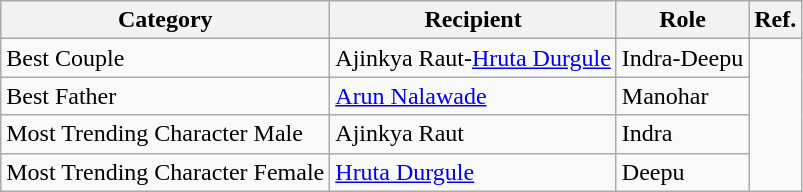<table class="wikitable">
<tr>
<th>Category</th>
<th>Recipient</th>
<th>Role</th>
<th>Ref.</th>
</tr>
<tr>
<td>Best Couple</td>
<td>Ajinkya Raut-<a href='#'>Hruta Durgule</a></td>
<td>Indra-Deepu</td>
<td rowspan="4"></td>
</tr>
<tr>
<td>Best Father</td>
<td><a href='#'>Arun Nalawade</a></td>
<td>Manohar</td>
</tr>
<tr>
<td>Most Trending Character Male</td>
<td>Ajinkya Raut</td>
<td>Indra</td>
</tr>
<tr>
<td>Most Trending Character Female</td>
<td><a href='#'>Hruta Durgule</a></td>
<td>Deepu</td>
</tr>
</table>
